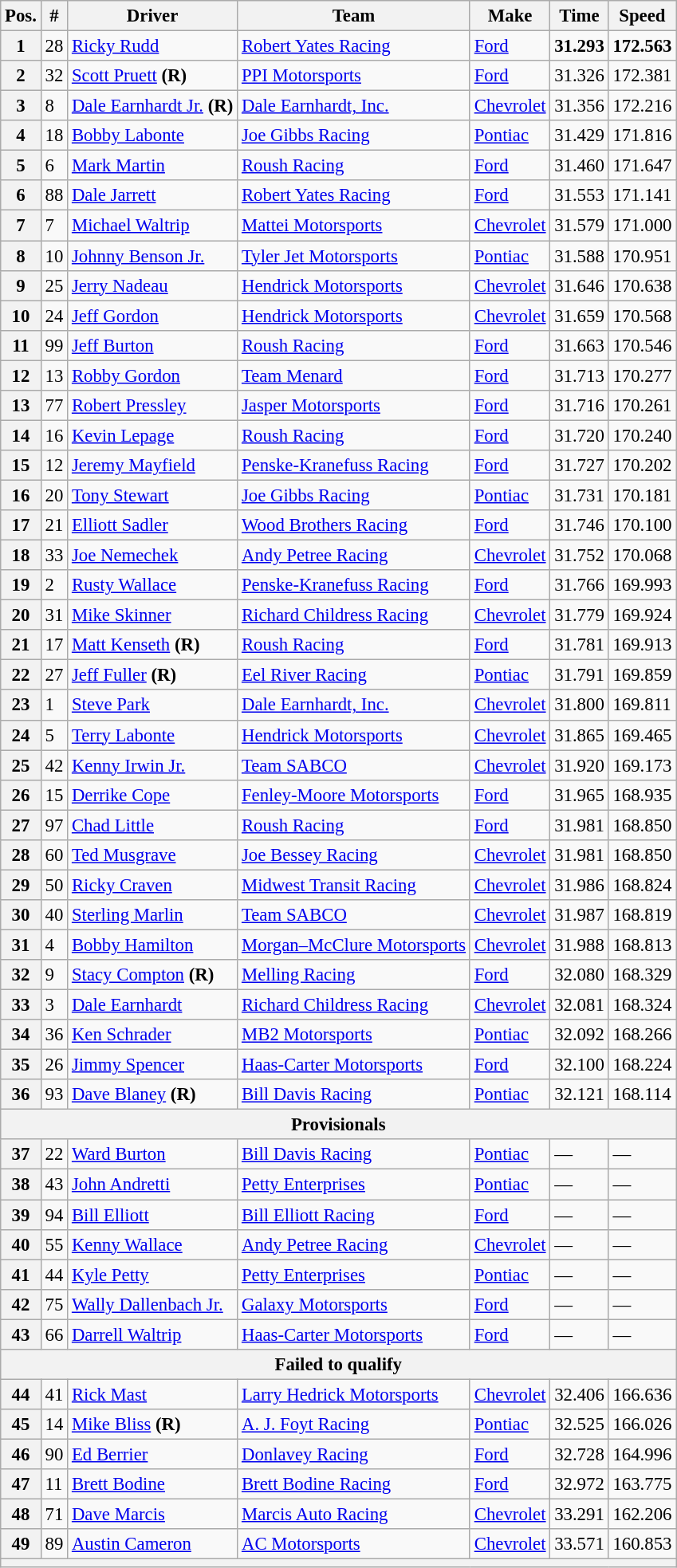<table class="wikitable" style="font-size:95%">
<tr>
<th>Pos.</th>
<th>#</th>
<th>Driver</th>
<th>Team</th>
<th>Make</th>
<th>Time</th>
<th>Speed</th>
</tr>
<tr>
<th>1</th>
<td>28</td>
<td><a href='#'>Ricky Rudd</a></td>
<td><a href='#'>Robert Yates Racing</a></td>
<td><a href='#'>Ford</a></td>
<td><strong>31.293</strong></td>
<td><strong>172.563</strong></td>
</tr>
<tr>
<th>2</th>
<td>32</td>
<td><a href='#'>Scott Pruett</a> <strong>(R)</strong></td>
<td><a href='#'>PPI Motorsports</a></td>
<td><a href='#'>Ford</a></td>
<td>31.326</td>
<td>172.381</td>
</tr>
<tr>
<th>3</th>
<td>8</td>
<td><a href='#'>Dale Earnhardt Jr.</a> <strong>(R)</strong></td>
<td><a href='#'>Dale Earnhardt, Inc.</a></td>
<td><a href='#'>Chevrolet</a></td>
<td>31.356</td>
<td>172.216</td>
</tr>
<tr>
<th>4</th>
<td>18</td>
<td><a href='#'>Bobby Labonte</a></td>
<td><a href='#'>Joe Gibbs Racing</a></td>
<td><a href='#'>Pontiac</a></td>
<td>31.429</td>
<td>171.816</td>
</tr>
<tr>
<th>5</th>
<td>6</td>
<td><a href='#'>Mark Martin</a></td>
<td><a href='#'>Roush Racing</a></td>
<td><a href='#'>Ford</a></td>
<td>31.460</td>
<td>171.647</td>
</tr>
<tr>
<th>6</th>
<td>88</td>
<td><a href='#'>Dale Jarrett</a></td>
<td><a href='#'>Robert Yates Racing</a></td>
<td><a href='#'>Ford</a></td>
<td>31.553</td>
<td>171.141</td>
</tr>
<tr>
<th>7</th>
<td>7</td>
<td><a href='#'>Michael Waltrip</a></td>
<td><a href='#'>Mattei Motorsports</a></td>
<td><a href='#'>Chevrolet</a></td>
<td>31.579</td>
<td>171.000</td>
</tr>
<tr>
<th>8</th>
<td>10</td>
<td><a href='#'>Johnny Benson Jr.</a></td>
<td><a href='#'>Tyler Jet Motorsports</a></td>
<td><a href='#'>Pontiac</a></td>
<td>31.588</td>
<td>170.951</td>
</tr>
<tr>
<th>9</th>
<td>25</td>
<td><a href='#'>Jerry Nadeau</a></td>
<td><a href='#'>Hendrick Motorsports</a></td>
<td><a href='#'>Chevrolet</a></td>
<td>31.646</td>
<td>170.638</td>
</tr>
<tr>
<th>10</th>
<td>24</td>
<td><a href='#'>Jeff Gordon</a></td>
<td><a href='#'>Hendrick Motorsports</a></td>
<td><a href='#'>Chevrolet</a></td>
<td>31.659</td>
<td>170.568</td>
</tr>
<tr>
<th>11</th>
<td>99</td>
<td><a href='#'>Jeff Burton</a></td>
<td><a href='#'>Roush Racing</a></td>
<td><a href='#'>Ford</a></td>
<td>31.663</td>
<td>170.546</td>
</tr>
<tr>
<th>12</th>
<td>13</td>
<td><a href='#'>Robby Gordon</a></td>
<td><a href='#'>Team Menard</a></td>
<td><a href='#'>Ford</a></td>
<td>31.713</td>
<td>170.277</td>
</tr>
<tr>
<th>13</th>
<td>77</td>
<td><a href='#'>Robert Pressley</a></td>
<td><a href='#'>Jasper Motorsports</a></td>
<td><a href='#'>Ford</a></td>
<td>31.716</td>
<td>170.261</td>
</tr>
<tr>
<th>14</th>
<td>16</td>
<td><a href='#'>Kevin Lepage</a></td>
<td><a href='#'>Roush Racing</a></td>
<td><a href='#'>Ford</a></td>
<td>31.720</td>
<td>170.240</td>
</tr>
<tr>
<th>15</th>
<td>12</td>
<td><a href='#'>Jeremy Mayfield</a></td>
<td><a href='#'>Penske-Kranefuss Racing</a></td>
<td><a href='#'>Ford</a></td>
<td>31.727</td>
<td>170.202</td>
</tr>
<tr>
<th>16</th>
<td>20</td>
<td><a href='#'>Tony Stewart</a></td>
<td><a href='#'>Joe Gibbs Racing</a></td>
<td><a href='#'>Pontiac</a></td>
<td>31.731</td>
<td>170.181</td>
</tr>
<tr>
<th>17</th>
<td>21</td>
<td><a href='#'>Elliott Sadler</a></td>
<td><a href='#'>Wood Brothers Racing</a></td>
<td><a href='#'>Ford</a></td>
<td>31.746</td>
<td>170.100</td>
</tr>
<tr>
<th>18</th>
<td>33</td>
<td><a href='#'>Joe Nemechek</a></td>
<td><a href='#'>Andy Petree Racing</a></td>
<td><a href='#'>Chevrolet</a></td>
<td>31.752</td>
<td>170.068</td>
</tr>
<tr>
<th>19</th>
<td>2</td>
<td><a href='#'>Rusty Wallace</a></td>
<td><a href='#'>Penske-Kranefuss Racing</a></td>
<td><a href='#'>Ford</a></td>
<td>31.766</td>
<td>169.993</td>
</tr>
<tr>
<th>20</th>
<td>31</td>
<td><a href='#'>Mike Skinner</a></td>
<td><a href='#'>Richard Childress Racing</a></td>
<td><a href='#'>Chevrolet</a></td>
<td>31.779</td>
<td>169.924</td>
</tr>
<tr>
<th>21</th>
<td>17</td>
<td><a href='#'>Matt Kenseth</a> <strong>(R)</strong></td>
<td><a href='#'>Roush Racing</a></td>
<td><a href='#'>Ford</a></td>
<td>31.781</td>
<td>169.913</td>
</tr>
<tr>
<th>22</th>
<td>27</td>
<td><a href='#'>Jeff Fuller</a> <strong>(R)</strong></td>
<td><a href='#'>Eel River Racing</a></td>
<td><a href='#'>Pontiac</a></td>
<td>31.791</td>
<td>169.859</td>
</tr>
<tr>
<th>23</th>
<td>1</td>
<td><a href='#'>Steve Park</a></td>
<td><a href='#'>Dale Earnhardt, Inc.</a></td>
<td><a href='#'>Chevrolet</a></td>
<td>31.800</td>
<td>169.811</td>
</tr>
<tr>
<th>24</th>
<td>5</td>
<td><a href='#'>Terry Labonte</a></td>
<td><a href='#'>Hendrick Motorsports</a></td>
<td><a href='#'>Chevrolet</a></td>
<td>31.865</td>
<td>169.465</td>
</tr>
<tr>
<th>25</th>
<td>42</td>
<td><a href='#'>Kenny Irwin Jr.</a></td>
<td><a href='#'>Team SABCO</a></td>
<td><a href='#'>Chevrolet</a></td>
<td>31.920</td>
<td>169.173</td>
</tr>
<tr>
<th>26</th>
<td>15</td>
<td><a href='#'>Derrike Cope</a></td>
<td><a href='#'>Fenley-Moore Motorsports</a></td>
<td><a href='#'>Ford</a></td>
<td>31.965</td>
<td>168.935</td>
</tr>
<tr>
<th>27</th>
<td>97</td>
<td><a href='#'>Chad Little</a></td>
<td><a href='#'>Roush Racing</a></td>
<td><a href='#'>Ford</a></td>
<td>31.981</td>
<td>168.850</td>
</tr>
<tr>
<th>28</th>
<td>60</td>
<td><a href='#'>Ted Musgrave</a></td>
<td><a href='#'>Joe Bessey Racing</a></td>
<td><a href='#'>Chevrolet</a></td>
<td>31.981</td>
<td>168.850</td>
</tr>
<tr>
<th>29</th>
<td>50</td>
<td><a href='#'>Ricky Craven</a></td>
<td><a href='#'>Midwest Transit Racing</a></td>
<td><a href='#'>Chevrolet</a></td>
<td>31.986</td>
<td>168.824</td>
</tr>
<tr>
<th>30</th>
<td>40</td>
<td><a href='#'>Sterling Marlin</a></td>
<td><a href='#'>Team SABCO</a></td>
<td><a href='#'>Chevrolet</a></td>
<td>31.987</td>
<td>168.819</td>
</tr>
<tr>
<th>31</th>
<td>4</td>
<td><a href='#'>Bobby Hamilton</a></td>
<td><a href='#'>Morgan–McClure Motorsports</a></td>
<td><a href='#'>Chevrolet</a></td>
<td>31.988</td>
<td>168.813</td>
</tr>
<tr>
<th>32</th>
<td>9</td>
<td><a href='#'>Stacy Compton</a> <strong>(R)</strong></td>
<td><a href='#'>Melling Racing</a></td>
<td><a href='#'>Ford</a></td>
<td>32.080</td>
<td>168.329</td>
</tr>
<tr>
<th>33</th>
<td>3</td>
<td><a href='#'>Dale Earnhardt</a></td>
<td><a href='#'>Richard Childress Racing</a></td>
<td><a href='#'>Chevrolet</a></td>
<td>32.081</td>
<td>168.324</td>
</tr>
<tr>
<th>34</th>
<td>36</td>
<td><a href='#'>Ken Schrader</a></td>
<td><a href='#'>MB2 Motorsports</a></td>
<td><a href='#'>Pontiac</a></td>
<td>32.092</td>
<td>168.266</td>
</tr>
<tr>
<th>35</th>
<td>26</td>
<td><a href='#'>Jimmy Spencer</a></td>
<td><a href='#'>Haas-Carter Motorsports</a></td>
<td><a href='#'>Ford</a></td>
<td>32.100</td>
<td>168.224</td>
</tr>
<tr>
<th>36</th>
<td>93</td>
<td><a href='#'>Dave Blaney</a> <strong>(R)</strong></td>
<td><a href='#'>Bill Davis Racing</a></td>
<td><a href='#'>Pontiac</a></td>
<td>32.121</td>
<td>168.114</td>
</tr>
<tr>
<th colspan="7">Provisionals</th>
</tr>
<tr>
<th>37</th>
<td>22</td>
<td><a href='#'>Ward Burton</a></td>
<td><a href='#'>Bill Davis Racing</a></td>
<td><a href='#'>Pontiac</a></td>
<td>—</td>
<td>—</td>
</tr>
<tr>
<th>38</th>
<td>43</td>
<td><a href='#'>John Andretti</a></td>
<td><a href='#'>Petty Enterprises</a></td>
<td><a href='#'>Pontiac</a></td>
<td>—</td>
<td>—</td>
</tr>
<tr>
<th>39</th>
<td>94</td>
<td><a href='#'>Bill Elliott</a></td>
<td><a href='#'>Bill Elliott Racing</a></td>
<td><a href='#'>Ford</a></td>
<td>—</td>
<td>—</td>
</tr>
<tr>
<th>40</th>
<td>55</td>
<td><a href='#'>Kenny Wallace</a></td>
<td><a href='#'>Andy Petree Racing</a></td>
<td><a href='#'>Chevrolet</a></td>
<td>—</td>
<td>—</td>
</tr>
<tr>
<th>41</th>
<td>44</td>
<td><a href='#'>Kyle Petty</a></td>
<td><a href='#'>Petty Enterprises</a></td>
<td><a href='#'>Pontiac</a></td>
<td>—</td>
<td>—</td>
</tr>
<tr>
<th>42</th>
<td>75</td>
<td><a href='#'>Wally Dallenbach Jr.</a></td>
<td><a href='#'>Galaxy Motorsports</a></td>
<td><a href='#'>Ford</a></td>
<td>—</td>
<td>—</td>
</tr>
<tr>
<th>43</th>
<td>66</td>
<td><a href='#'>Darrell Waltrip</a></td>
<td><a href='#'>Haas-Carter Motorsports</a></td>
<td><a href='#'>Ford</a></td>
<td>—</td>
<td>—</td>
</tr>
<tr>
<th colspan="7">Failed to qualify</th>
</tr>
<tr>
<th>44</th>
<td>41</td>
<td><a href='#'>Rick Mast</a></td>
<td><a href='#'>Larry Hedrick Motorsports</a></td>
<td><a href='#'>Chevrolet</a></td>
<td>32.406</td>
<td>166.636</td>
</tr>
<tr>
<th>45</th>
<td>14</td>
<td><a href='#'>Mike Bliss</a> <strong>(R)</strong></td>
<td><a href='#'>A. J. Foyt Racing</a></td>
<td><a href='#'>Pontiac</a></td>
<td>32.525</td>
<td>166.026</td>
</tr>
<tr>
<th>46</th>
<td>90</td>
<td><a href='#'>Ed Berrier</a></td>
<td><a href='#'>Donlavey Racing</a></td>
<td><a href='#'>Ford</a></td>
<td>32.728</td>
<td>164.996</td>
</tr>
<tr>
<th>47</th>
<td>11</td>
<td><a href='#'>Brett Bodine</a></td>
<td><a href='#'>Brett Bodine Racing</a></td>
<td><a href='#'>Ford</a></td>
<td>32.972</td>
<td>163.775</td>
</tr>
<tr>
<th>48</th>
<td>71</td>
<td><a href='#'>Dave Marcis</a></td>
<td><a href='#'>Marcis Auto Racing</a></td>
<td><a href='#'>Chevrolet</a></td>
<td>33.291</td>
<td>162.206</td>
</tr>
<tr>
<th>49</th>
<td>89</td>
<td><a href='#'>Austin Cameron</a></td>
<td><a href='#'>AC Motorsports</a></td>
<td><a href='#'>Chevrolet</a></td>
<td>33.571</td>
<td>160.853</td>
</tr>
<tr>
<th colspan="7"></th>
</tr>
</table>
